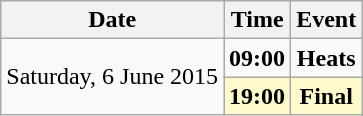<table class = "wikitable" style="text-align:center;">
<tr>
<th>Date</th>
<th>Time</th>
<th>Event</th>
</tr>
<tr>
<td rowspan=2 style="text-align:left;">Saturday, 6 June 2015</td>
<td><strong>09:00</strong></td>
<td><strong>Heats</strong></td>
</tr>
<tr style="background-color:lemonchiffon;">
<td><strong>19:00</strong></td>
<td><strong>Final</strong></td>
</tr>
</table>
